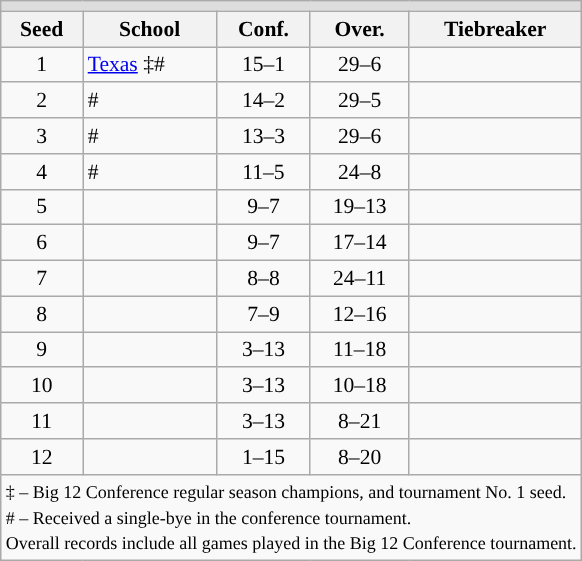<table class="wikitable" style="white-space:nowrap; font-size:90%;text-align:center">
<tr>
<td colspan="10" style="text-align:center; background:#DDDDDD; font:#000000"><strong></strong></td>
</tr>
<tr bgcolor="#efefef">
<th>Seed</th>
<th>School</th>
<th>Conf.</th>
<th>Over.</th>
<th>Tiebreaker</th>
</tr>
<tr>
<td>1</td>
<td align=left><a href='#'>Texas</a> ‡#</td>
<td>15–1</td>
<td>29–6</td>
<td></td>
</tr>
<tr>
<td>2</td>
<td align=left> #</td>
<td>14–2</td>
<td>29–5</td>
<td></td>
</tr>
<tr>
<td>3</td>
<td align=left> #</td>
<td>13–3</td>
<td>29–6</td>
<td></td>
</tr>
<tr>
<td>4</td>
<td align=left> #</td>
<td>11–5</td>
<td>24–8</td>
<td></td>
</tr>
<tr>
<td>5</td>
<td align=left></td>
<td>9–7</td>
<td>19–13</td>
<td></td>
</tr>
<tr>
<td>6</td>
<td align=left></td>
<td>9–7</td>
<td>17–14</td>
<td></td>
</tr>
<tr>
<td>7</td>
<td align=left></td>
<td>8–8</td>
<td>24–11</td>
<td></td>
</tr>
<tr>
<td>8</td>
<td align=left></td>
<td>7–9</td>
<td>12–16</td>
<td></td>
</tr>
<tr>
<td>9</td>
<td align=left></td>
<td>3–13</td>
<td>11–18</td>
<td></td>
</tr>
<tr>
<td>10</td>
<td align=left></td>
<td>3–13</td>
<td>10–18</td>
<td></td>
</tr>
<tr>
<td>11</td>
<td align=left></td>
<td>3–13</td>
<td>8–21</td>
<td></td>
</tr>
<tr>
<td>12</td>
<td align=left></td>
<td>1–15</td>
<td>8–20</td>
<td></td>
</tr>
<tr>
<td colspan="10" style="text-align:left;"><small>‡ – Big 12 Conference regular season champions, and tournament No. 1 seed.<br># – Received a single-bye in the conference tournament.<br>Overall records include all games played in the Big 12 Conference tournament.</small></td>
</tr>
</table>
